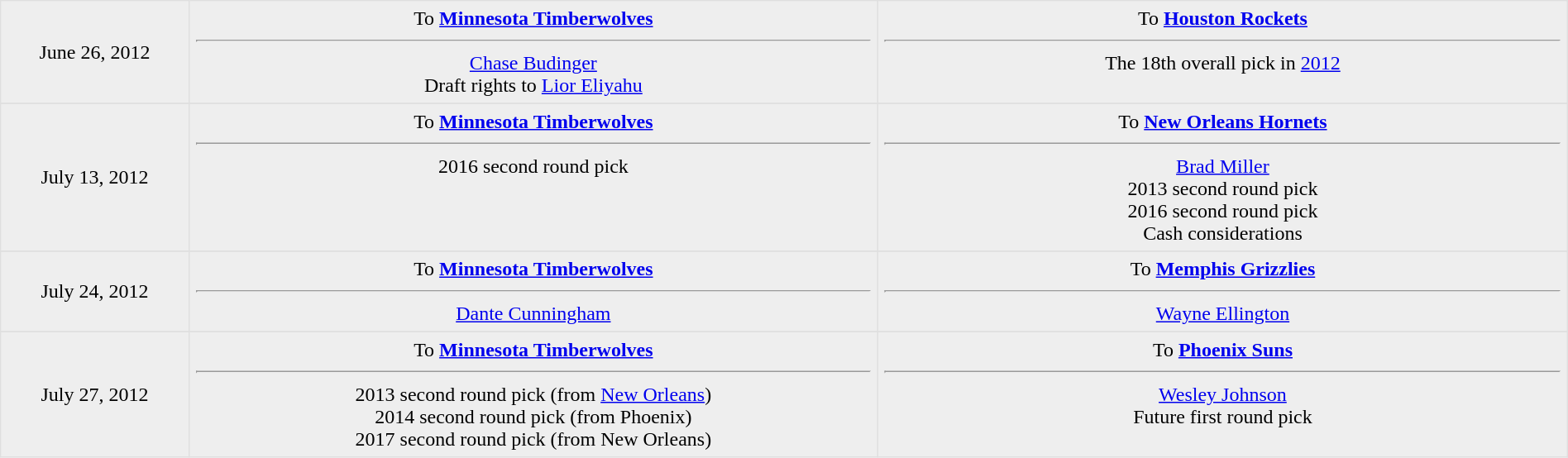<table border=1 style="border-collapse:collapse; text-align: center; width: 100%" bordercolor="#DFDFDF"  cellpadding="5">
<tr bgcolor="eeeeee">
<td style="width:12%">June 26, 2012</td>
<td style="width:44%" valign="top">To <strong><a href='#'>Minnesota Timberwolves</a></strong><hr><a href='#'>Chase Budinger</a><br>Draft rights to <a href='#'>Lior Eliyahu</a></td>
<td style="width:44%" valign="top">To <strong><a href='#'>Houston Rockets</a></strong><hr>The 18th overall pick in <a href='#'>2012</a></td>
</tr>
<tr>
</tr>
<tr bgcolor="eeeeee">
<td style="width:12%">July 13, 2012</td>
<td style="width:44%" valign="top">To <strong><a href='#'>Minnesota Timberwolves</a></strong><hr>2016 second round pick</td>
<td style="width:44%" valign="top">To <strong><a href='#'>New Orleans Hornets</a></strong><hr><a href='#'>Brad Miller</a><br>2013 second round pick<br>2016 second round pick<br>Cash considerations</td>
</tr>
<tr>
</tr>
<tr bgcolor="eeeeee">
<td style="width:12%">July 24, 2012</td>
<td style="width:44%" valign="top">To <strong><a href='#'>Minnesota Timberwolves</a></strong><hr><a href='#'>Dante Cunningham</a></td>
<td style="width:44%" valign="top">To <strong><a href='#'>Memphis Grizzlies</a></strong><hr><a href='#'>Wayne Ellington</a></td>
</tr>
<tr>
</tr>
<tr bgcolor="eeeeee">
<td style="width:12%">July 27, 2012<br></td>
<td style="width:44%" valign="top">To <strong><a href='#'>Minnesota Timberwolves</a></strong><hr>2013 second round pick (from <a href='#'>New Orleans</a>)<br>2014 second round pick (from Phoenix)<br>2017 second round pick (from New Orleans)</td>
<td style="width:44%" valign="top">To <strong><a href='#'>Phoenix Suns</a></strong><hr><a href='#'>Wesley Johnson</a><br>Future first round pick</td>
</tr>
</table>
